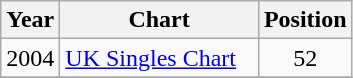<table class="wikitable editable">
<tr>
<th>Year</th>
<th width="125">Chart</th>
<th>Position</th>
</tr>
<tr>
<td>2004</td>
<td><a href='#'>UK Singles Chart</a></td>
<td align="center">52</td>
</tr>
<tr>
</tr>
</table>
